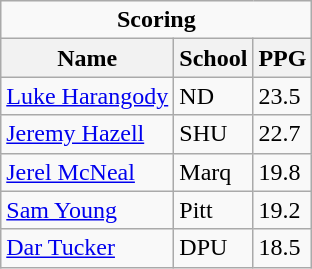<table class="wikitable">
<tr>
<td colspan=3 style="text-align:center;"><strong>Scoring</strong></td>
</tr>
<tr>
<th>Name</th>
<th>School</th>
<th>PPG</th>
</tr>
<tr>
<td><a href='#'>Luke Harangody</a></td>
<td>ND</td>
<td>23.5</td>
</tr>
<tr>
<td><a href='#'>Jeremy Hazell</a></td>
<td>SHU</td>
<td>22.7</td>
</tr>
<tr>
<td><a href='#'>Jerel McNeal</a></td>
<td>Marq</td>
<td>19.8</td>
</tr>
<tr>
<td><a href='#'>Sam Young</a></td>
<td>Pitt</td>
<td>19.2</td>
</tr>
<tr>
<td><a href='#'>Dar Tucker</a></td>
<td>DPU</td>
<td>18.5</td>
</tr>
</table>
